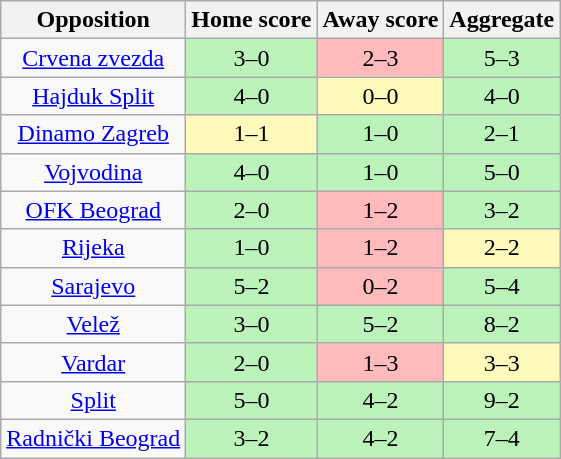<table class="wikitable" style="text-align: center;">
<tr>
<th>Opposition</th>
<th>Home score</th>
<th>Away score</th>
<th>Aggregate</th>
</tr>
<tr>
<td><a href='#'>Crvena zvezda</a></td>
<td style="background:#bbf3bb;">3–0</td>
<td style="background:#fbb;">2–3</td>
<td style="background:#bbf3bb;">5–3</td>
</tr>
<tr>
<td><a href='#'>Hajduk Split</a></td>
<td style="background:#bbf3bb;">4–0</td>
<td style="background:#fffabb;">0–0</td>
<td style="background:#bbf3bb;">4–0</td>
</tr>
<tr>
<td><a href='#'>Dinamo Zagreb</a></td>
<td style="background:#fffabb;">1–1</td>
<td style="background:#bbf3bb;">1–0</td>
<td style="background:#bbf3bb;">2–1</td>
</tr>
<tr>
<td><a href='#'>Vojvodina</a></td>
<td style="background:#bbf3bb;">4–0</td>
<td style="background:#bbf3bb;">1–0</td>
<td style="background:#bbf3bb;">5–0</td>
</tr>
<tr>
<td><a href='#'>OFK Beograd</a></td>
<td style="background:#bbf3bb;">2–0</td>
<td style="background:#fbb;">1–2</td>
<td style="background:#bbf3bb;">3–2</td>
</tr>
<tr>
<td><a href='#'>Rijeka</a></td>
<td style="background:#bbf3bb;">1–0</td>
<td style="background:#fbb;">1–2</td>
<td style="background:#fffabb;">2–2</td>
</tr>
<tr>
<td><a href='#'>Sarajevo</a></td>
<td style="background:#bbf3bb;">5–2</td>
<td style="background:#fbb;">0–2</td>
<td style="background:#bbf3bb;">5–4</td>
</tr>
<tr>
<td><a href='#'>Velež</a></td>
<td style="background:#bbf3bb;">3–0</td>
<td style="background:#bbf3bb;">5–2</td>
<td style="background:#bbf3bb;">8–2</td>
</tr>
<tr>
<td><a href='#'>Vardar</a></td>
<td style="background:#bbf3bb;">2–0</td>
<td style="background:#fbb;">1–3</td>
<td style="background:#fffabb;">3–3</td>
</tr>
<tr>
<td><a href='#'>Split</a></td>
<td style="background:#bbf3bb;">5–0</td>
<td style="background:#bbf3bb;">4–2</td>
<td style="background:#bbf3bb;">9–2</td>
</tr>
<tr>
<td><a href='#'>Radnički Beograd</a></td>
<td style="background:#bbf3bb;">3–2</td>
<td style="background:#bbf3bb;">4–2</td>
<td style="background:#bbf3bb;">7–4</td>
</tr>
</table>
